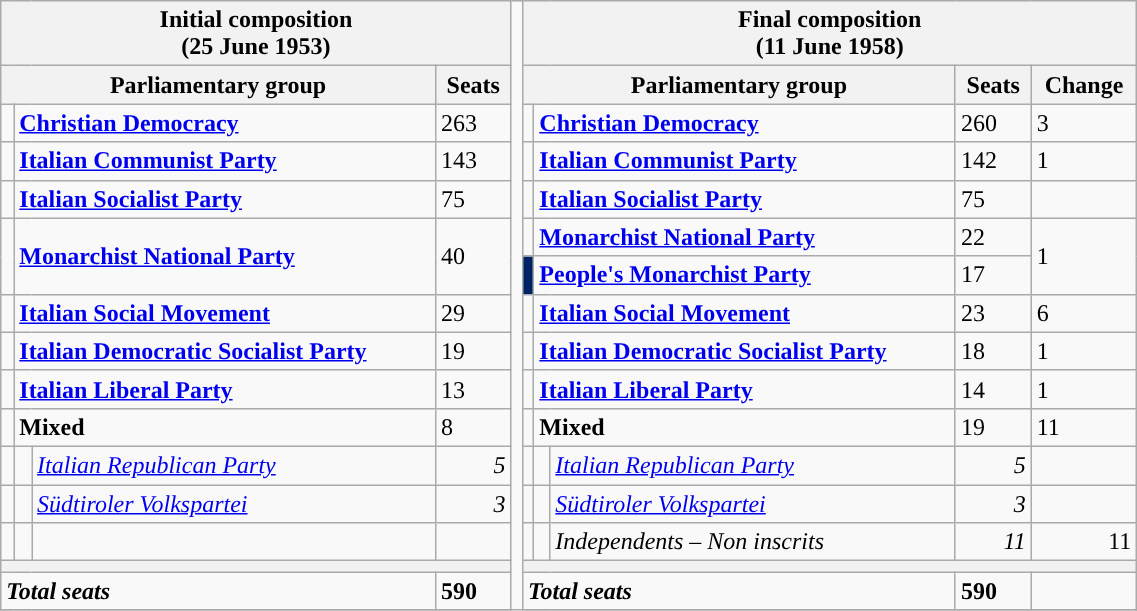<table class="wikitable" style="width : 60%;">
<tr>
<th colspan="4">Initial composition<br>(25 June 1953)</th>
<td rowspan="30" style="width : 1%;"></td>
<th colspan="5">Final composition<br>(11 June 1958)</th>
</tr>
<tr>
<th colspan="3">Parliamentary group</th>
<th>Seats</th>
<th colspan="3">Parliamentary group</th>
<th>Seats</th>
<th>Change</th>
</tr>
<tr>
<td></td>
<td colspan = "2"><strong><a href='#'>Christian Democracy</a></strong></td>
<td>263</td>
<td></td>
<td colspan = "2"><strong><a href='#'>Christian Democracy</a></strong></td>
<td>260</td>
<td> 3</td>
</tr>
<tr>
<td></td>
<td colspan = "2"><strong><a href='#'>Italian Communist Party</a></strong></td>
<td>143</td>
<td></td>
<td colspan = "2"><strong><a href='#'>Italian Communist Party</a></strong></td>
<td>142</td>
<td> 1</td>
</tr>
<tr>
<td></td>
<td colspan = "2"><strong><a href='#'>Italian Socialist Party</a></strong></td>
<td>75</td>
<td></td>
<td colspan = "2"><strong><a href='#'>Italian Socialist Party</a></strong></td>
<td>75</td>
<td></td>
</tr>
<tr>
<td rowspan=2></td>
<td rowspan=2 colspan = "2"><strong><a href='#'>Monarchist National Party</a></strong></td>
<td rowspan=2>40</td>
<td></td>
<td colspan = "2"><strong><a href='#'>Monarchist National Party</a></strong></td>
<td>22</td>
<td rowspan=2> 1</td>
</tr>
<tr>
<td bgcolor="#002366" width=1%></td>
<td colspan = "2"><strong><a href='#'>People's Monarchist Party</a></strong></td>
<td>17</td>
</tr>
<tr>
<td></td>
<td colspan = "2"><strong><a href='#'>Italian Social Movement</a></strong></td>
<td>29</td>
<td></td>
<td colspan = "2"><strong><a href='#'>Italian Social Movement</a></strong></td>
<td>23</td>
<td> 6</td>
</tr>
<tr>
<td></td>
<td colspan = "2"><strong><a href='#'>Italian Democratic Socialist Party</a></strong></td>
<td>19</td>
<td></td>
<td colspan = "2"><strong><a href='#'>Italian Democratic Socialist Party</a></strong></td>
<td>18</td>
<td> 1</td>
</tr>
<tr>
<td></td>
<td colspan = "2"><strong><a href='#'>Italian Liberal Party</a></strong></td>
<td>13</td>
<td></td>
<td colspan = "2"><strong><a href='#'>Italian Liberal Party</a></strong></td>
<td>14</td>
<td> 1</td>
</tr>
<tr>
<td></td>
<td colspan = "2"><strong>Mixed</strong></td>
<td>8</td>
<td></td>
<td colspan = "2"><strong>Mixed</strong></td>
<td>19</td>
<td> 11</td>
</tr>
<tr>
<td></td>
<td></td>
<td><em><a href='#'>Italian Republican Party</a></em></td>
<td align="right"><em>5</em></td>
<td></td>
<td></td>
<td><em><a href='#'>Italian Republican Party</a></em></td>
<td align="right"><em>5</em></td>
<td align="right"></td>
</tr>
<tr>
<td></td>
<td></td>
<td><em><a href='#'>Südtiroler Volkspartei</a></em></td>
<td align="right"><em>3</em></td>
<td></td>
<td></td>
<td><em><a href='#'>Südtiroler Volkspartei</a></em></td>
<td align="right"><em>3</em></td>
<td align="right"></td>
</tr>
<tr>
<td></td>
<td></td>
<td></td>
<td></td>
<td></td>
<td></td>
<td><em>Independents – Non inscrits</em></td>
<td align="right"><em>11</em></td>
<td align="right"> 11</td>
</tr>
<tr>
<th colspan="4"></th>
<th colspan="5"></th>
</tr>
<tr>
<td colspan="3"><strong><em>Total seats</em></strong></td>
<td><strong>590</strong></td>
<td colspan="3"><strong><em>Total seats</em></strong></td>
<td><strong>590</strong></td>
<td></td>
</tr>
<tr>
</tr>
</table>
